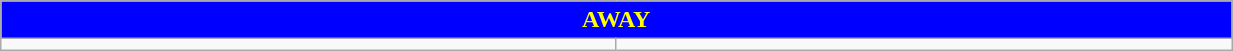<table class="wikitable collapsible collapsed" style="width:65%">
<tr>
<th colspan=7 ! style="color:yellow; background:blue">AWAY</th>
</tr>
<tr>
<td></td>
<td></td>
</tr>
</table>
